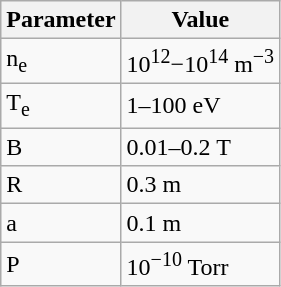<table class="wikitable">
<tr>
<th>Parameter</th>
<th>Value</th>
</tr>
<tr>
<td>n<sub>e</sub></td>
<td>10<sup>12</sup>−10<sup>14</sup> m<sup>−3</sup></td>
</tr>
<tr>
<td>T<sub>e</sub></td>
<td>1–100 eV</td>
</tr>
<tr>
<td>B</td>
<td>0.01–0.2 T</td>
</tr>
<tr>
<td>R</td>
<td>0.3 m</td>
</tr>
<tr>
<td>a</td>
<td>0.1 m</td>
</tr>
<tr>
<td>P</td>
<td>10<sup>−10</sup> Torr</td>
</tr>
</table>
